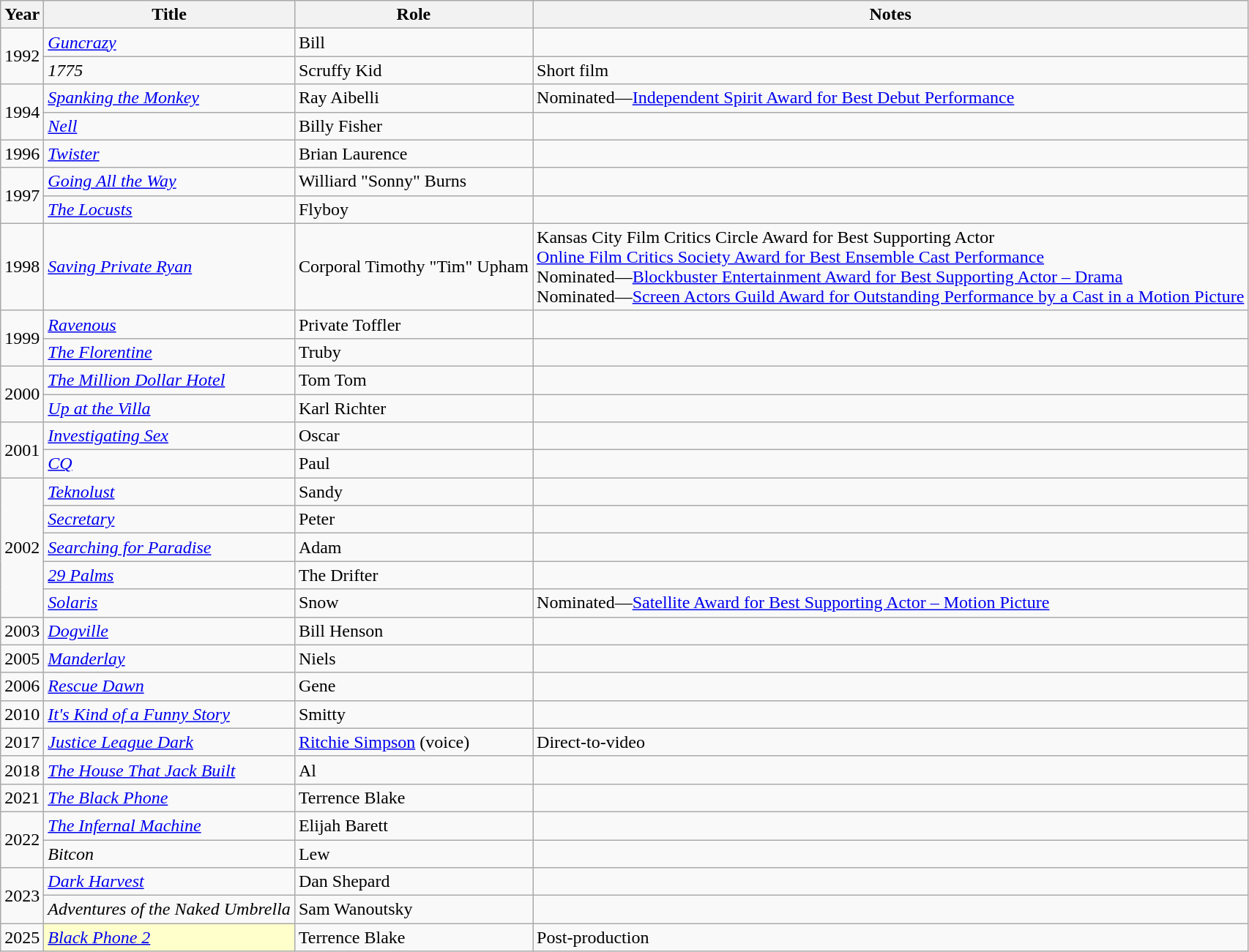<table class="wikitable sortable">
<tr>
<th>Year</th>
<th>Title</th>
<th>Role</th>
<th class="unsortable">Notes</th>
</tr>
<tr>
<td rowspan="2">1992</td>
<td><em><a href='#'>Guncrazy</a></em></td>
<td>Bill</td>
<td></td>
</tr>
<tr>
<td><em>1775</em></td>
<td>Scruffy Kid</td>
<td>Short film</td>
</tr>
<tr>
<td rowspan="2">1994</td>
<td><em><a href='#'>Spanking the Monkey</a></em></td>
<td>Ray Aibelli</td>
<td>Nominated—<a href='#'>Independent Spirit Award for Best Debut Performance</a></td>
</tr>
<tr>
<td><em><a href='#'>Nell</a></em></td>
<td>Billy Fisher</td>
<td></td>
</tr>
<tr>
<td>1996</td>
<td><em><a href='#'>Twister</a></em></td>
<td>Brian Laurence</td>
<td></td>
</tr>
<tr>
<td rowspan="2">1997</td>
<td><em><a href='#'>Going All the Way</a></em></td>
<td>Williard "Sonny" Burns</td>
<td></td>
</tr>
<tr>
<td><em><a href='#'>The Locusts</a></em></td>
<td>Flyboy</td>
<td></td>
</tr>
<tr>
<td>1998</td>
<td><em><a href='#'>Saving Private Ryan</a></em></td>
<td>Corporal Timothy "Tim" Upham</td>
<td>Kansas City Film Critics Circle Award for Best Supporting Actor<br><a href='#'>Online Film Critics Society Award for Best Ensemble Cast Performance</a><br>Nominated—<a href='#'>Blockbuster Entertainment Award for Best Supporting Actor – Drama</a><br>Nominated—<a href='#'>Screen Actors Guild Award for Outstanding Performance by a Cast in a Motion Picture</a></td>
</tr>
<tr>
<td rowspan="2">1999</td>
<td><em><a href='#'>Ravenous</a></em></td>
<td>Private Toffler</td>
<td></td>
</tr>
<tr>
<td><em><a href='#'>The Florentine</a></em></td>
<td>Truby</td>
<td></td>
</tr>
<tr>
<td rowspan="2">2000</td>
<td><em><a href='#'>The Million Dollar Hotel</a></em></td>
<td>Tom Tom</td>
<td></td>
</tr>
<tr>
<td><em><a href='#'>Up at the Villa</a></em></td>
<td>Karl Richter</td>
<td></td>
</tr>
<tr>
<td rowspan="2">2001</td>
<td><em><a href='#'>Investigating Sex</a></em></td>
<td>Oscar</td>
<td></td>
</tr>
<tr>
<td><em><a href='#'>CQ</a></em></td>
<td>Paul</td>
<td></td>
</tr>
<tr>
<td rowspan="5">2002</td>
<td><em><a href='#'>Teknolust</a></em></td>
<td>Sandy</td>
<td></td>
</tr>
<tr>
<td><em><a href='#'>Secretary</a></em></td>
<td>Peter</td>
<td></td>
</tr>
<tr>
<td><em><a href='#'>Searching for Paradise</a></em></td>
<td>Adam</td>
<td></td>
</tr>
<tr>
<td><em><a href='#'>29 Palms</a></em></td>
<td>The Drifter</td>
<td></td>
</tr>
<tr>
<td><em><a href='#'>Solaris</a></em></td>
<td>Snow</td>
<td>Nominated—<a href='#'>Satellite Award for Best Supporting Actor – Motion Picture</a></td>
</tr>
<tr>
<td>2003</td>
<td><em><a href='#'>Dogville</a></em></td>
<td>Bill Henson</td>
<td></td>
</tr>
<tr>
<td>2005</td>
<td><em><a href='#'>Manderlay</a></em></td>
<td>Niels</td>
<td></td>
</tr>
<tr>
<td>2006</td>
<td><em><a href='#'>Rescue Dawn</a></em></td>
<td>Gene</td>
<td></td>
</tr>
<tr>
<td>2010</td>
<td><em><a href='#'>It's Kind of a Funny Story</a></em></td>
<td>Smitty</td>
<td></td>
</tr>
<tr>
<td>2017</td>
<td><em><a href='#'>Justice League Dark</a></em></td>
<td><a href='#'>Ritchie Simpson</a> (voice)</td>
<td>Direct-to-video</td>
</tr>
<tr>
<td>2018</td>
<td><em><a href='#'>The House That Jack Built</a></em></td>
<td>Al</td>
<td></td>
</tr>
<tr>
<td>2021</td>
<td><em><a href='#'>The Black Phone</a></em></td>
<td>Terrence Blake</td>
<td></td>
</tr>
<tr>
<td rowspan="2">2022</td>
<td><em><a href='#'>The Infernal Machine</a></em></td>
<td>Elijah Barett</td>
<td></td>
</tr>
<tr>
<td><em>Bitcon</em></td>
<td>Lew</td>
<td></td>
</tr>
<tr>
<td rowspan="2">2023</td>
<td><em><a href='#'>Dark Harvest</a></em></td>
<td>Dan Shepard</td>
<td></td>
</tr>
<tr>
<td><em>Adventures of the Naked Umbrella</em></td>
<td>Sam Wanoutsky</td>
<td></td>
</tr>
<tr>
<td>2025</td>
<td style="background:#FFFFCC;"><em><a href='#'>Black Phone 2</a></em> </td>
<td>Terrence Blake</td>
<td>Post-production</td>
</tr>
</table>
